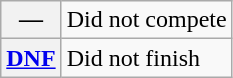<table class="wikitable">
<tr>
<th scope="row">—</th>
<td>Did not compete</td>
</tr>
<tr>
<th scope="row"><a href='#'>DNF</a></th>
<td>Did not finish</td>
</tr>
</table>
